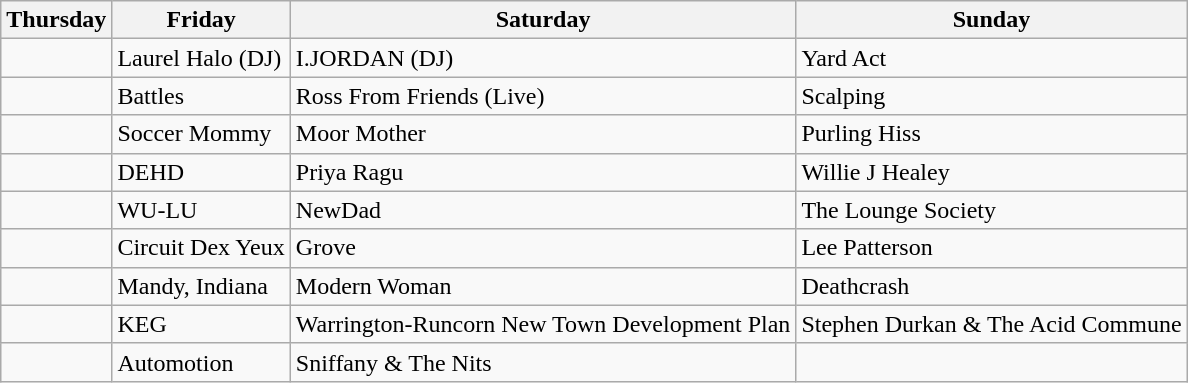<table class="wikitable">
<tr>
<th>Thursday</th>
<th>Friday</th>
<th>Saturday</th>
<th>Sunday</th>
</tr>
<tr>
<td></td>
<td>Laurel Halo (DJ)</td>
<td>I.JORDAN (DJ)</td>
<td>Yard Act</td>
</tr>
<tr>
<td></td>
<td>Battles</td>
<td>Ross From Friends (Live)</td>
<td>Scalping</td>
</tr>
<tr>
<td></td>
<td>Soccer Mommy</td>
<td>Moor Mother</td>
<td>Purling Hiss</td>
</tr>
<tr>
<td></td>
<td>DEHD</td>
<td>Priya Ragu</td>
<td>Willie J Healey</td>
</tr>
<tr>
<td></td>
<td>WU-LU</td>
<td>NewDad</td>
<td>The Lounge Society</td>
</tr>
<tr>
<td></td>
<td>Circuit Dex Yeux</td>
<td>Grove</td>
<td>Lee Patterson</td>
</tr>
<tr>
<td></td>
<td>Mandy, Indiana</td>
<td>Modern Woman</td>
<td>Deathcrash</td>
</tr>
<tr>
<td></td>
<td>KEG</td>
<td>Warrington-Runcorn New Town Development Plan</td>
<td>Stephen Durkan & The Acid Commune</td>
</tr>
<tr>
<td></td>
<td>Automotion</td>
<td>Sniffany & The Nits</td>
<td></td>
</tr>
</table>
